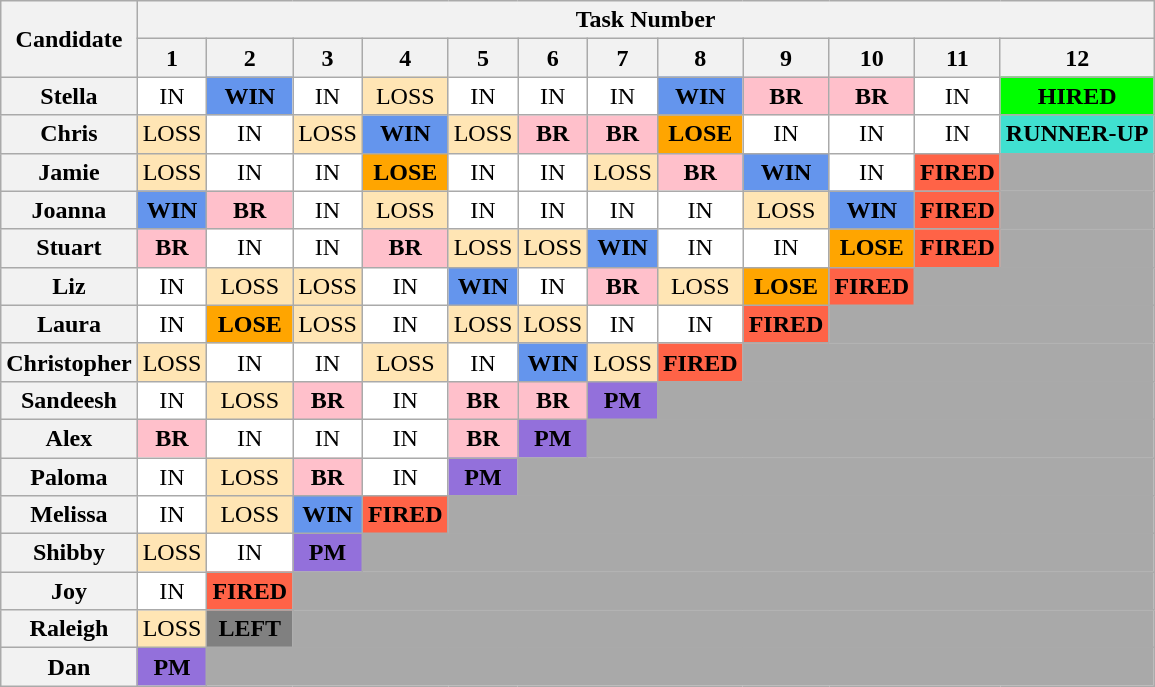<table class="wikitable" style="text-align:center">
<tr>
<th rowspan="2">Candidate</th>
<th colspan="13">Task Number</th>
</tr>
<tr>
<th>1</th>
<th>2</th>
<th>3</th>
<th>4</th>
<th>5</th>
<th>6</th>
<th>7</th>
<th>8</th>
<th>9</th>
<th>10</th>
<th>11</th>
<th>12</th>
</tr>
<tr>
<th>Stella</th>
<td style="background:white;">IN</td>
<td style="background:cornflowerblue;"><strong>WIN</strong></td>
<td style="background:white;">IN</td>
<td style="background:#FFE5B4;">LOSS</td>
<td style="background:white;">IN</td>
<td style="background:white;">IN</td>
<td style="background:white;">IN</td>
<td style="background:cornflowerblue;"><strong>WIN</strong></td>
<td style="background:pink;"><strong>BR</strong></td>
<td style="background:pink;"><strong>BR</strong></td>
<td style="background:white;">IN</td>
<td style="background:lime;"><strong>HIRED</strong></td>
</tr>
<tr>
<th>Chris</th>
<td style="background:#FFE5B4;">LOSS</td>
<td style="background:white;">IN</td>
<td style="background:#FFE5B4;">LOSS</td>
<td style="background:cornflowerblue;"><strong>WIN</strong></td>
<td style="background:#FFE5B4;">LOSS</td>
<td style="background:pink;"><strong>BR</strong></td>
<td style="background:pink;"><strong>BR</strong></td>
<td style="background:orange;"><strong>LOSE</strong></td>
<td style="background:white;">IN</td>
<td style="background:white;">IN</td>
<td style="background:white;">IN</td>
<td style="background:turquoise;"><strong>RUNNER-UP</strong></td>
</tr>
<tr>
<th>Jamie</th>
<td style="background:#FFE5B4;">LOSS</td>
<td style="background:white;">IN</td>
<td style="background:white;">IN</td>
<td style="background:orange;"><strong>LOSE</strong></td>
<td style="background:white;">IN</td>
<td style="background:white;">IN</td>
<td style="background:#FFE5B4;">LOSS</td>
<td style="background:pink;"><strong>BR</strong></td>
<td style="background:cornflowerblue;"><strong>WIN</strong></td>
<td style="background:white;">IN</td>
<td style="background:tomato;"><strong>FIRED</strong></td>
<td colspan="1" style="background:darkgrey;"></td>
</tr>
<tr>
<th>Joanna</th>
<td style="background:cornflowerblue;"><strong>WIN</strong></td>
<td style="background:pink;"><strong>BR</strong></td>
<td style="background:white;">IN</td>
<td style="background:#FFE5B4;">LOSS</td>
<td style="background:white;">IN</td>
<td style="background:white;">IN</td>
<td style="background:white;">IN</td>
<td style="background:white;">IN</td>
<td style="background:#FFE5B4;">LOSS</td>
<td style="background:cornflowerblue;"><strong>WIN</strong></td>
<td style="background:tomato;"><strong>FIRED</strong></td>
<td colspan="1" style="background:darkgrey;"></td>
</tr>
<tr>
<th>Stuart</th>
<td style="background:pink;"><strong>BR</strong></td>
<td style="background:white;">IN</td>
<td style="background:white;">IN</td>
<td style="background:pink;"><strong>BR</strong></td>
<td style="background:#FFE5B4;">LOSS</td>
<td style="background:#FFE5B4;">LOSS</td>
<td style="background:cornflowerblue;"><strong>WIN</strong></td>
<td style="background:white;">IN</td>
<td style="background:white;">IN</td>
<td style="background:orange;"><strong>LOSE</strong></td>
<td style="background:tomato;"><strong>FIRED</strong></td>
<td colspan="1" style="background:darkgrey;"></td>
</tr>
<tr>
<th>Liz</th>
<td style="background:white;">IN</td>
<td style="background:#FFE5B4;">LOSS</td>
<td style="background:#FFE5B4;">LOSS</td>
<td style="background:white;">IN</td>
<td style="background:cornflowerblue;"><strong>WIN</strong></td>
<td style="background:white;">IN</td>
<td style="background:pink;"><strong>BR</strong></td>
<td style="background:#FFE5B4;">LOSS</td>
<td style="background:orange;"><strong>LOSE</strong></td>
<td style="background:tomato;"><strong>FIRED</strong></td>
<td colspan="2" style="background:darkgrey;"></td>
</tr>
<tr>
<th>Laura</th>
<td style="background:white;">IN</td>
<td style="background:orange;"><strong>LOSE</strong></td>
<td style="background:#FFE5B4;">LOSS</td>
<td style="background:white;">IN</td>
<td style="background:#FFE5B4;">LOSS</td>
<td style="background:#FFE5B4;">LOSS</td>
<td style="background:white;">IN</td>
<td style="background:white;">IN</td>
<td style="background:tomato;"><strong>FIRED</strong></td>
<td colspan="3" style="background:darkgrey;"></td>
</tr>
<tr>
<th>Christopher</th>
<td style="background:#FFE5B4;">LOSS</td>
<td style="background:white;">IN</td>
<td style="background:white;">IN</td>
<td style="background:#FFE5B4;">LOSS</td>
<td style="background:white;">IN</td>
<td style="background:cornflowerblue;"><strong>WIN</strong></td>
<td style="background:#FFE5B4;">LOSS</td>
<td style="background:tomato;"><strong>FIRED</strong></td>
<td colspan="4" style="background:darkgrey;"></td>
</tr>
<tr>
<th>Sandeesh</th>
<td style="background:white;">IN</td>
<td style="background:#FFE5B4;">LOSS</td>
<td style="background:pink;"><strong>BR</strong></td>
<td style="background:white;">IN</td>
<td style="background:pink;"><strong>BR</strong></td>
<td style="background:pink;"><strong>BR</strong></td>
<td style="background:#9370DB;"><strong>PM</strong></td>
<td colspan="5" style="background:darkgrey;"></td>
</tr>
<tr>
<th>Alex</th>
<td style="background:pink;"><strong>BR</strong></td>
<td style="background:white;">IN</td>
<td style="background:white;">IN</td>
<td style="background:white;">IN</td>
<td style="background:pink;"><strong>BR</strong></td>
<td style="background:#9370DB;"><strong>PM</strong></td>
<td colspan="6" style="background:darkgrey;"></td>
</tr>
<tr>
<th>Paloma</th>
<td style="background:white;">IN</td>
<td style="background:#FFE5B4;">LOSS</td>
<td style="background:pink;"><strong>BR</strong></td>
<td style="background:white;">IN</td>
<td style="background:#9370DB;"><strong>PM</strong></td>
<td colspan="7" style="background:darkgrey;"></td>
</tr>
<tr>
<th>Melissa</th>
<td style="background:white;">IN</td>
<td style="background:#FFE5B4;">LOSS</td>
<td style="background:cornflowerblue;"><strong>WIN</strong></td>
<td style="background:tomato;"><strong>FIRED</strong></td>
<td colspan="8" style="background:darkgrey;"></td>
</tr>
<tr>
<th>Shibby</th>
<td style="background:#FFE5B4;">LOSS</td>
<td style="background:white;">IN</td>
<td style="background:#9370DB;"><strong>PM</strong></td>
<td colspan="9" style="background:darkgrey;"></td>
</tr>
<tr>
<th>Joy</th>
<td style="background:white;">IN</td>
<td style="background:tomato;"><strong>FIRED</strong></td>
<td colspan="10" style="background:darkgrey;"></td>
</tr>
<tr>
<th>Raleigh</th>
<td style="background:#FFE5B4;">LOSS</td>
<td style="background:grey;"><strong>LEFT</strong></td>
<td colspan="10" style="background:darkgrey;"></td>
</tr>
<tr>
<th>Dan</th>
<td style="background:#9370DB;"><strong>PM</strong></td>
<td colspan="11" style="background:darkgrey;"></td>
</tr>
</table>
